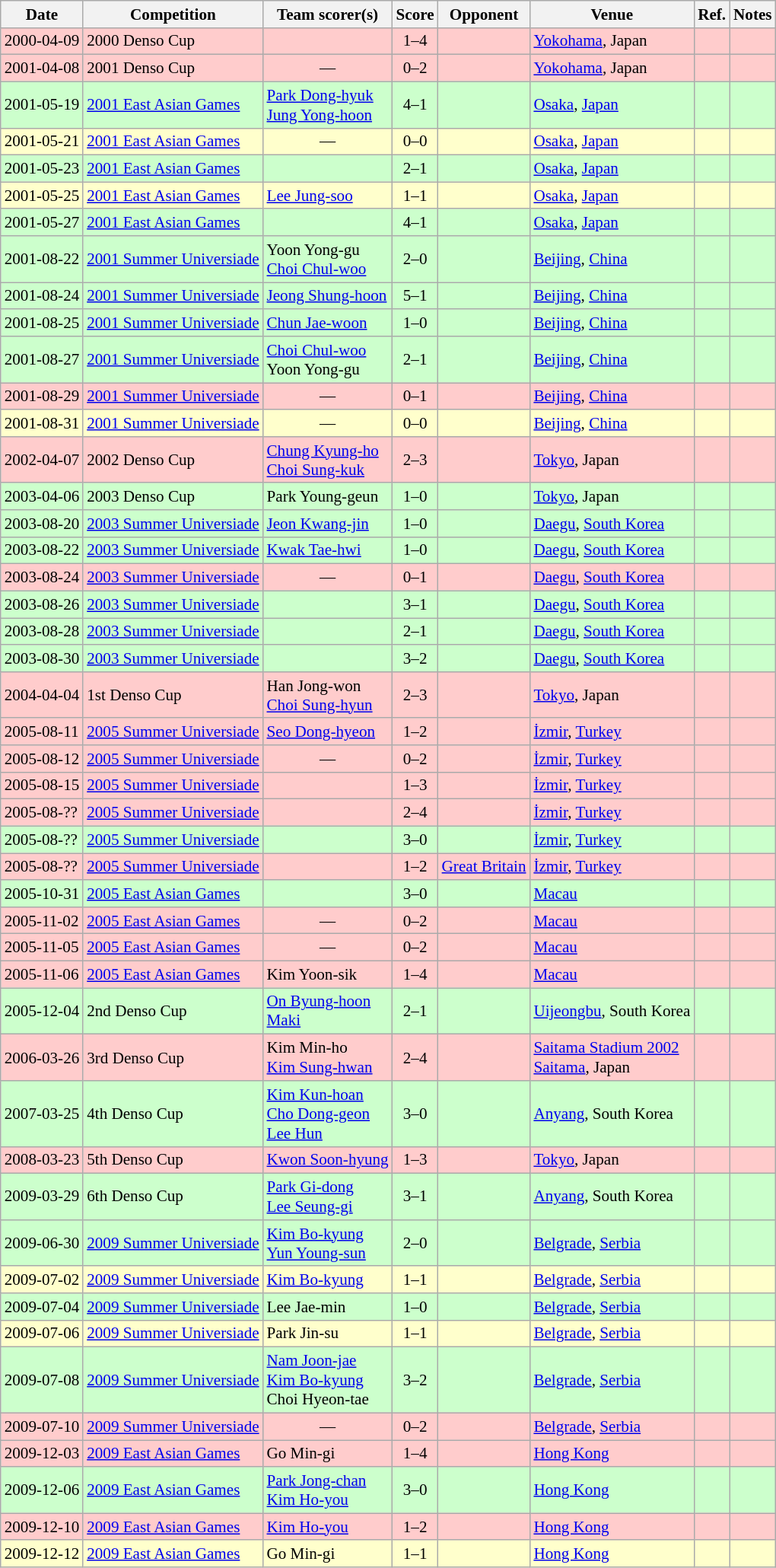<table class="wikitable" style="font-size:88%;">
<tr>
<th>Date</th>
<th>Competition</th>
<th>Team scorer(s)</th>
<th>Score</th>
<th>Opponent</th>
<th>Venue</th>
<th>Ref.</th>
<th>Notes</th>
</tr>
<tr bgcolor="#ffcccc">
<td>2000-04-09</td>
<td>2000 Denso Cup</td>
<td></td>
<td align="center">1–4</td>
<td></td>
<td><a href='#'>Yokohama</a>, Japan</td>
<td></td>
<td></td>
</tr>
<tr bgcolor="#ffcccc">
<td>2001-04-08</td>
<td>2001 Denso Cup</td>
<td align="center">—</td>
<td align="center">0–2</td>
<td></td>
<td><a href='#'>Yokohama</a>, Japan</td>
<td></td>
<td></td>
</tr>
<tr bgcolor="#ccffcc">
<td>2001-05-19</td>
<td><a href='#'>2001 East Asian Games</a></td>
<td><a href='#'>Park Dong-hyuk</a> <br><a href='#'>Jung Yong-hoon</a> </td>
<td style="text-align:center;">4–1</td>
<td></td>
<td><a href='#'>Osaka</a>, <a href='#'>Japan</a></td>
<td></td>
<td></td>
</tr>
<tr bgcolor="#ffffcc">
<td>2001-05-21</td>
<td><a href='#'>2001 East Asian Games</a></td>
<td align="center">—</td>
<td style="text-align:center;">0–0</td>
<td></td>
<td><a href='#'>Osaka</a>, <a href='#'>Japan</a></td>
<td></td>
<td></td>
</tr>
<tr bgcolor="#ccffcc">
<td>2001-05-23</td>
<td><a href='#'>2001 East Asian Games</a></td>
<td></td>
<td style="text-align:center;">2–1</td>
<td></td>
<td><a href='#'>Osaka</a>, <a href='#'>Japan</a></td>
<td></td>
<td></td>
</tr>
<tr bgcolor="#ffffcc">
<td>2001-05-25</td>
<td><a href='#'>2001 East Asian Games</a></td>
<td><a href='#'>Lee Jung-soo</a> </td>
<td style="text-align:center;">1–1 <br></td>
<td></td>
<td><a href='#'>Osaka</a>, <a href='#'>Japan</a></td>
<td></td>
<td></td>
</tr>
<tr bgcolor="#ccffcc">
<td>2001-05-27</td>
<td><a href='#'>2001 East Asian Games</a></td>
<td></td>
<td style="text-align:center;">4–1</td>
<td></td>
<td><a href='#'>Osaka</a>, <a href='#'>Japan</a></td>
<td></td>
<td></td>
</tr>
<tr bgcolor="#ccffcc">
<td>2001-08-22</td>
<td><a href='#'>2001 Summer Universiade</a></td>
<td>Yoon Yong-gu <br><a href='#'>Choi Chul-woo</a> </td>
<td align="center">2–0</td>
<td></td>
<td><a href='#'>Beijing</a>, <a href='#'>China</a></td>
<td></td>
<td></td>
</tr>
<tr bgcolor="#ccffcc">
<td>2001-08-24</td>
<td><a href='#'>2001 Summer Universiade</a></td>
<td><a href='#'>Jeong Shung-hoon</a> </td>
<td align="center">5–1</td>
<td></td>
<td><a href='#'>Beijing</a>, <a href='#'>China</a></td>
<td></td>
<td></td>
</tr>
<tr bgcolor="#ccffcc">
<td>2001-08-25</td>
<td><a href='#'>2001 Summer Universiade</a></td>
<td><a href='#'>Chun Jae-woon</a> </td>
<td align="center">1–0</td>
<td></td>
<td><a href='#'>Beijing</a>, <a href='#'>China</a></td>
<td></td>
<td></td>
</tr>
<tr bgcolor="#ccffcc">
<td>2001-08-27</td>
<td><a href='#'>2001 Summer Universiade</a></td>
<td><a href='#'>Choi Chul-woo</a> <br>Yoon Yong-gu </td>
<td align="center">2–1</td>
<td></td>
<td><a href='#'>Beijing</a>, <a href='#'>China</a></td>
<td></td>
<td></td>
</tr>
<tr bgcolor="#ffcccc">
<td>2001-08-29</td>
<td><a href='#'>2001 Summer Universiade</a></td>
<td align="center">—</td>
<td align="center">0–1</td>
<td></td>
<td><a href='#'>Beijing</a>, <a href='#'>China</a></td>
<td></td>
<td></td>
</tr>
<tr bgcolor="#ffffcc">
<td>2001-08-31</td>
<td><a href='#'>2001 Summer Universiade</a></td>
<td align="center">—</td>
<td align="center">0–0<br></td>
<td></td>
<td><a href='#'>Beijing</a>, <a href='#'>China</a></td>
<td></td>
<td></td>
</tr>
<tr bgcolor="#ffcccc">
<td>2002-04-07</td>
<td>2002 Denso Cup</td>
<td><a href='#'>Chung Kyung-ho</a> <br><a href='#'>Choi Sung-kuk</a> </td>
<td align="center">2–3</td>
<td></td>
<td><a href='#'>Tokyo</a>, Japan</td>
<td></td>
<td></td>
</tr>
<tr bgcolor="#ccffcc">
<td>2003-04-06</td>
<td>2003 Denso Cup</td>
<td>Park Young-geun </td>
<td align="center">1–0</td>
<td></td>
<td><a href='#'>Tokyo</a>, Japan</td>
<td></td>
<td></td>
</tr>
<tr bgcolor="#ccffcc">
<td>2003-08-20</td>
<td><a href='#'>2003 Summer Universiade</a></td>
<td><a href='#'>Jeon Kwang-jin</a> </td>
<td align="center">1–0</td>
<td></td>
<td><a href='#'>Daegu</a>, <a href='#'>South Korea</a></td>
<td></td>
<td></td>
</tr>
<tr bgcolor="#ccffcc">
<td>2003-08-22</td>
<td><a href='#'>2003 Summer Universiade</a></td>
<td><a href='#'>Kwak Tae-hwi</a> </td>
<td align="center">1–0</td>
<td></td>
<td><a href='#'>Daegu</a>, <a href='#'>South Korea</a></td>
<td></td>
<td></td>
</tr>
<tr bgcolor="#ffcccc">
<td>2003-08-24</td>
<td><a href='#'>2003 Summer Universiade</a></td>
<td align="center">—</td>
<td align="center">0–1</td>
<td></td>
<td><a href='#'>Daegu</a>, <a href='#'>South Korea</a></td>
<td></td>
<td></td>
</tr>
<tr bgcolor="#ccffcc">
<td>2003-08-26</td>
<td><a href='#'>2003 Summer Universiade</a></td>
<td></td>
<td align="center">3–1</td>
<td></td>
<td><a href='#'>Daegu</a>, <a href='#'>South Korea</a></td>
<td></td>
<td></td>
</tr>
<tr bgcolor="#ccffcc">
<td>2003-08-28</td>
<td><a href='#'>2003 Summer Universiade</a></td>
<td></td>
<td align="center">2–1</td>
<td></td>
<td><a href='#'>Daegu</a>, <a href='#'>South Korea</a></td>
<td></td>
<td></td>
</tr>
<tr bgcolor="#ccffcc">
<td>2003-08-30</td>
<td><a href='#'>2003 Summer Universiade</a></td>
<td></td>
<td align="center">3–2</td>
<td></td>
<td><a href='#'>Daegu</a>, <a href='#'>South Korea</a></td>
<td></td>
<td></td>
</tr>
<tr bgcolor="#ffcccc">
<td>2004-04-04</td>
<td>1st Denso Cup</td>
<td>Han Jong-won <br><a href='#'>Choi Sung-hyun</a> </td>
<td align="center">2–3</td>
<td></td>
<td><a href='#'>Tokyo</a>, Japan</td>
<td></td>
<td></td>
</tr>
<tr bgcolor="#ffcccc">
<td>2005-08-11</td>
<td><a href='#'>2005 Summer Universiade</a></td>
<td><a href='#'>Seo Dong-hyeon</a> </td>
<td align="center">1–2</td>
<td></td>
<td><a href='#'>İzmir</a>, <a href='#'>Turkey</a></td>
<td></td>
<td></td>
</tr>
<tr bgcolor="#ffcccc">
<td>2005-08-12</td>
<td><a href='#'>2005 Summer Universiade</a></td>
<td align="center">—</td>
<td align="center">0–2</td>
<td></td>
<td><a href='#'>İzmir</a>, <a href='#'>Turkey</a></td>
<td></td>
<td></td>
</tr>
<tr bgcolor="#ffcccc">
<td>2005-08-15</td>
<td><a href='#'>2005 Summer Universiade</a></td>
<td></td>
<td align="center">1–3</td>
<td></td>
<td><a href='#'>İzmir</a>, <a href='#'>Turkey</a></td>
<td></td>
<td></td>
</tr>
<tr bgcolor="#ffcccc">
<td>2005-08-??</td>
<td><a href='#'>2005 Summer Universiade</a></td>
<td></td>
<td align="center">2–4</td>
<td></td>
<td><a href='#'>İzmir</a>, <a href='#'>Turkey</a></td>
<td></td>
<td></td>
</tr>
<tr bgcolor="#ccffcc">
<td>2005-08-??</td>
<td><a href='#'>2005 Summer Universiade</a></td>
<td></td>
<td align="center">3–0</td>
<td></td>
<td><a href='#'>İzmir</a>, <a href='#'>Turkey</a></td>
<td></td>
<td></td>
</tr>
<tr bgcolor="#ffcccc">
<td>2005-08-??</td>
<td><a href='#'>2005 Summer Universiade</a></td>
<td></td>
<td align="center">1–2</td>
<td> <a href='#'>Great Britain</a></td>
<td><a href='#'>İzmir</a>, <a href='#'>Turkey</a></td>
<td></td>
<td></td>
</tr>
<tr bgcolor="#ccffcc">
<td>2005-10-31</td>
<td><a href='#'>2005 East Asian Games</a></td>
<td></td>
<td style="text-align:center;">3–0</td>
<td></td>
<td><a href='#'>Macau</a></td>
<td></td>
<td></td>
</tr>
<tr bgcolor="#ffcccc">
<td>2005-11-02</td>
<td><a href='#'>2005 East Asian Games</a></td>
<td align="center">—</td>
<td style="text-align:center;">0–2</td>
<td></td>
<td><a href='#'>Macau</a></td>
<td></td>
<td></td>
</tr>
<tr bgcolor="#ffcccc">
<td>2005-11-05</td>
<td><a href='#'>2005 East Asian Games</a></td>
<td align="center">—</td>
<td style="text-align:center;">0–2</td>
<td></td>
<td><a href='#'>Macau</a></td>
<td></td>
<td></td>
</tr>
<tr bgcolor="#ffcccc">
<td>2005-11-06</td>
<td><a href='#'>2005 East Asian Games</a></td>
<td>Kim Yoon-sik </td>
<td style="text-align:center;">1–4</td>
<td></td>
<td><a href='#'>Macau</a></td>
<td></td>
<td></td>
</tr>
<tr bgcolor="#ccffcc">
<td>2005-12-04</td>
<td>2nd Denso Cup</td>
<td><a href='#'>On Byung-hoon</a> <br><a href='#'>Maki</a> </td>
<td align="center">2–1</td>
<td></td>
<td><a href='#'>Uijeongbu</a>, South Korea</td>
<td></td>
<td></td>
</tr>
<tr bgcolor="#ffcccc">
<td>2006-03-26</td>
<td>3rd Denso Cup</td>
<td>Kim Min-ho <br><a href='#'>Kim Sung-hwan</a> </td>
<td align="center">2–4 </td>
<td></td>
<td><a href='#'>Saitama Stadium 2002</a><br><a href='#'>Saitama</a>, Japan</td>
<td></td>
<td></td>
</tr>
<tr bgcolor="#ccffcc">
<td>2007-03-25</td>
<td>4th Denso Cup</td>
<td><a href='#'>Kim Kun-hoan</a> <br><a href='#'>Cho Dong-geon</a> <br><a href='#'>Lee Hun</a> </td>
<td align="center">3–0</td>
<td></td>
<td><a href='#'>Anyang</a>, South Korea</td>
<td></td>
<td></td>
</tr>
<tr bgcolor="#ffcccc">
<td>2008-03-23</td>
<td>5th Denso Cup</td>
<td><a href='#'>Kwon Soon-hyung</a> </td>
<td align="center">1–3</td>
<td></td>
<td><a href='#'>Tokyo</a>, Japan</td>
<td></td>
<td></td>
</tr>
<tr bgcolor="#ccffcc">
<td>2009-03-29</td>
<td>6th Denso Cup</td>
<td><a href='#'>Park Gi-dong</a> <br><a href='#'>Lee Seung-gi</a> </td>
<td align="center">3–1</td>
<td></td>
<td><a href='#'>Anyang</a>, South Korea</td>
<td></td>
<td></td>
</tr>
<tr bgcolor="#ccffcc">
<td>2009-06-30</td>
<td><a href='#'>2009 Summer Universiade</a></td>
<td><a href='#'>Kim Bo-kyung</a> <br><a href='#'>Yun Young-sun</a> </td>
<td align="center">2–0</td>
<td></td>
<td><a href='#'>Belgrade</a>, <a href='#'>Serbia</a></td>
<td></td>
<td></td>
</tr>
<tr bgcolor="#ffffcc">
<td>2009-07-02</td>
<td><a href='#'>2009 Summer Universiade</a></td>
<td><a href='#'>Kim Bo-kyung</a> </td>
<td align="center">1–1</td>
<td></td>
<td><a href='#'>Belgrade</a>, <a href='#'>Serbia</a></td>
<td></td>
<td></td>
</tr>
<tr bgcolor="#ccffcc">
<td>2009-07-04</td>
<td><a href='#'>2009 Summer Universiade</a></td>
<td>Lee Jae-min </td>
<td align="center">1–0</td>
<td></td>
<td><a href='#'>Belgrade</a>, <a href='#'>Serbia</a></td>
<td></td>
<td></td>
</tr>
<tr bgcolor="#ffffcc">
<td>2009-07-06</td>
<td><a href='#'>2009 Summer Universiade</a></td>
<td>Park Jin-su </td>
<td align="center">1–1<br></td>
<td></td>
<td><a href='#'>Belgrade</a>, <a href='#'>Serbia</a></td>
<td></td>
<td></td>
</tr>
<tr bgcolor="#ccffcc">
<td>2009-07-08</td>
<td><a href='#'>2009 Summer Universiade</a></td>
<td><a href='#'>Nam Joon-jae</a> <br><a href='#'>Kim Bo-kyung</a> <br>Choi Hyeon-tae </td>
<td align="center">3–2</td>
<td></td>
<td><a href='#'>Belgrade</a>, <a href='#'>Serbia</a></td>
<td></td>
<td></td>
</tr>
<tr bgcolor="#ffcccc">
<td>2009-07-10</td>
<td><a href='#'>2009 Summer Universiade</a></td>
<td align="center">—</td>
<td align="center">0–2</td>
<td></td>
<td><a href='#'>Belgrade</a>, <a href='#'>Serbia</a></td>
<td></td>
<td></td>
</tr>
<tr bgcolor="#ffcccc">
<td>2009-12-03</td>
<td><a href='#'>2009 East Asian Games</a></td>
<td>Go Min-gi </td>
<td style="text-align:center;">1–4</td>
<td></td>
<td><a href='#'>Hong Kong</a></td>
<td></td>
<td></td>
</tr>
<tr bgcolor="#ccffcc">
<td>2009-12-06</td>
<td><a href='#'>2009 East Asian Games</a></td>
<td><a href='#'>Park Jong-chan</a> <br><a href='#'>Kim Ho-you</a> </td>
<td style="text-align:center;">3–0</td>
<td></td>
<td><a href='#'>Hong Kong</a></td>
<td></td>
<td></td>
</tr>
<tr bgcolor="#ffcccc">
<td>2009-12-10</td>
<td><a href='#'>2009 East Asian Games</a></td>
<td><a href='#'>Kim Ho-you</a> </td>
<td style="text-align:center;">1–2 </td>
<td></td>
<td><a href='#'>Hong Kong</a></td>
<td></td>
<td></td>
</tr>
<tr bgcolor="#ffffcc">
<td>2009-12-12</td>
<td><a href='#'>2009 East Asian Games</a></td>
<td>Go Min-gi </td>
<td style="text-align:center;">1–1<br></td>
<td></td>
<td><a href='#'>Hong Kong</a></td>
<td></td>
<td></td>
</tr>
</table>
